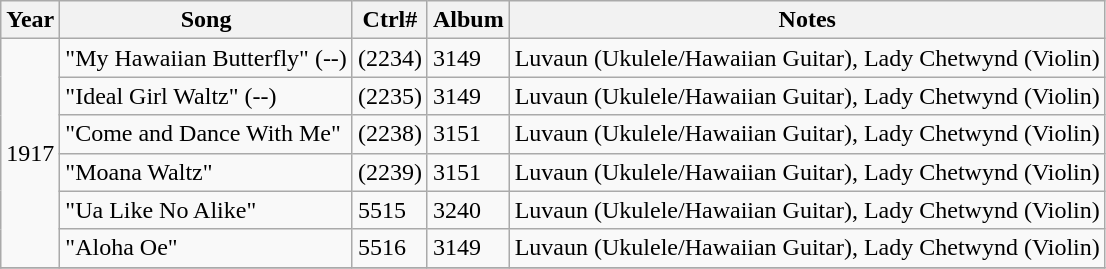<table class="wikitable">
<tr>
<th>Year</th>
<th>Song</th>
<th>Ctrl#</th>
<th>Album</th>
<th>Notes</th>
</tr>
<tr>
<td rowspan=6>1917</td>
<td>"My Hawaiian Butterfly" (--)</td>
<td>(2234)</td>
<td>3149</td>
<td>Luvaun (Ukulele/Hawaiian Guitar), Lady Chetwynd (Violin)</td>
</tr>
<tr>
<td>"Ideal Girl Waltz" (--)</td>
<td>(2235)</td>
<td>3149</td>
<td>Luvaun (Ukulele/Hawaiian Guitar), Lady Chetwynd (Violin)</td>
</tr>
<tr>
<td>"Come and Dance With Me"</td>
<td>(2238)</td>
<td>3151</td>
<td>Luvaun (Ukulele/Hawaiian Guitar), Lady Chetwynd (Violin)</td>
</tr>
<tr>
<td>"Moana Waltz"</td>
<td>(2239)</td>
<td>3151</td>
<td>Luvaun (Ukulele/Hawaiian Guitar), Lady Chetwynd (Violin)</td>
</tr>
<tr>
<td>"Ua Like No Alike"</td>
<td>5515</td>
<td>3240</td>
<td>Luvaun (Ukulele/Hawaiian Guitar), Lady Chetwynd (Violin)</td>
</tr>
<tr>
<td>"Aloha Oe"</td>
<td>5516</td>
<td>3149</td>
<td>Luvaun (Ukulele/Hawaiian Guitar), Lady Chetwynd (Violin)</td>
</tr>
<tr>
</tr>
</table>
